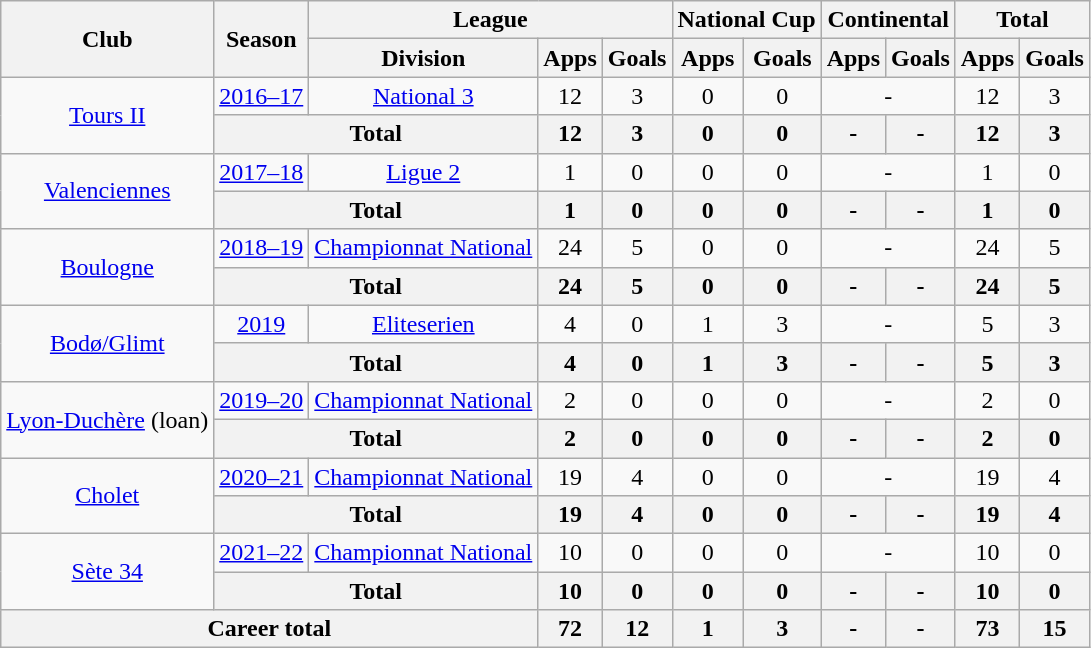<table class="wikitable" style="text-align: center;">
<tr>
<th rowspan="2">Club</th>
<th rowspan="2">Season</th>
<th colspan="3">League</th>
<th colspan="2">National Cup</th>
<th colspan="2">Continental</th>
<th colspan="2">Total</th>
</tr>
<tr>
<th>Division</th>
<th>Apps</th>
<th>Goals</th>
<th>Apps</th>
<th>Goals</th>
<th>Apps</th>
<th>Goals</th>
<th>Apps</th>
<th>Goals</th>
</tr>
<tr>
<td rowspan="2"><a href='#'>Tours II</a></td>
<td><a href='#'>2016–17</a></td>
<td rowspan="1"><a href='#'>National 3</a></td>
<td>12</td>
<td>3</td>
<td>0</td>
<td>0</td>
<td colspan="2">-</td>
<td>12</td>
<td>3</td>
</tr>
<tr>
<th colspan="2">Total</th>
<th>12</th>
<th>3</th>
<th>0</th>
<th>0</th>
<th>-</th>
<th>-</th>
<th>12</th>
<th>3</th>
</tr>
<tr>
<td rowspan="2"><a href='#'>Valenciennes</a></td>
<td><a href='#'>2017–18</a></td>
<td rowspan="1"><a href='#'>Ligue 2</a></td>
<td>1</td>
<td>0</td>
<td>0</td>
<td>0</td>
<td colspan="2">-</td>
<td>1</td>
<td>0</td>
</tr>
<tr>
<th colspan="2">Total</th>
<th>1</th>
<th>0</th>
<th>0</th>
<th>0</th>
<th>-</th>
<th>-</th>
<th>1</th>
<th>0</th>
</tr>
<tr>
<td rowspan="2"><a href='#'>Boulogne</a></td>
<td><a href='#'>2018–19</a></td>
<td rowspan="1"><a href='#'>Championnat National</a></td>
<td>24</td>
<td>5</td>
<td>0</td>
<td>0</td>
<td colspan="2">-</td>
<td>24</td>
<td>5</td>
</tr>
<tr>
<th colspan="2">Total</th>
<th>24</th>
<th>5</th>
<th>0</th>
<th>0</th>
<th>-</th>
<th>-</th>
<th>24</th>
<th>5</th>
</tr>
<tr>
<td rowspan="2"><a href='#'>Bodø/Glimt</a></td>
<td><a href='#'>2019</a></td>
<td rowspan="1"><a href='#'>Eliteserien</a></td>
<td>4</td>
<td>0</td>
<td>1</td>
<td>3</td>
<td colspan="2">-</td>
<td>5</td>
<td>3</td>
</tr>
<tr>
<th colspan="2">Total</th>
<th>4</th>
<th>0</th>
<th>1</th>
<th>3</th>
<th>-</th>
<th>-</th>
<th>5</th>
<th>3</th>
</tr>
<tr>
<td rowspan="2"><a href='#'>Lyon-Duchère</a> (loan)</td>
<td><a href='#'>2019–20</a></td>
<td rowspan="1"><a href='#'>Championnat National</a></td>
<td>2</td>
<td>0</td>
<td>0</td>
<td>0</td>
<td colspan="2">-</td>
<td>2</td>
<td>0</td>
</tr>
<tr>
<th colspan="2">Total</th>
<th>2</th>
<th>0</th>
<th>0</th>
<th>0</th>
<th>-</th>
<th>-</th>
<th>2</th>
<th>0</th>
</tr>
<tr>
<td rowspan="2"><a href='#'>Cholet</a></td>
<td><a href='#'>2020–21</a></td>
<td rowspan="1"><a href='#'>Championnat National</a></td>
<td>19</td>
<td>4</td>
<td>0</td>
<td>0</td>
<td colspan="2">-</td>
<td>19</td>
<td>4</td>
</tr>
<tr>
<th colspan="2">Total</th>
<th>19</th>
<th>4</th>
<th>0</th>
<th>0</th>
<th>-</th>
<th>-</th>
<th>19</th>
<th>4</th>
</tr>
<tr>
<td rowspan="2"><a href='#'>Sète 34</a></td>
<td><a href='#'>2021–22</a></td>
<td rowspan="1"><a href='#'>Championnat National</a></td>
<td>10</td>
<td>0</td>
<td>0</td>
<td>0</td>
<td colspan="2">-</td>
<td>10</td>
<td>0</td>
</tr>
<tr>
<th colspan="2">Total</th>
<th>10</th>
<th>0</th>
<th>0</th>
<th>0</th>
<th>-</th>
<th>-</th>
<th>10</th>
<th>0</th>
</tr>
<tr>
<th colspan="3">Career total</th>
<th>72</th>
<th>12</th>
<th>1</th>
<th>3</th>
<th>-</th>
<th>-</th>
<th>73</th>
<th>15</th>
</tr>
</table>
